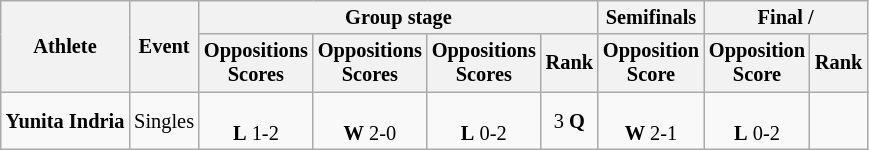<table class="wikitable" style="font-size:85%; text-align:center">
<tr>
<th rowspan=2>Athlete</th>
<th rowspan=2>Event</th>
<th colspan=4>Group stage</th>
<th>Semifinals</th>
<th colspan=2>Final / </th>
</tr>
<tr>
<th>Oppositions<br>Scores</th>
<th>Oppositions<br>Scores</th>
<th>Oppositions<br>Scores</th>
<th>Rank</th>
<th>Opposition<br>Score</th>
<th>Opposition<br>Score</th>
<th>Rank</th>
</tr>
<tr>
<td align="left"><strong>Yunita Indria</strong></td>
<td align="left" rowspan=2>Singles</td>
<td><br><strong>L</strong> 1-2</td>
<td><br><strong>W</strong> 2-0</td>
<td><br><strong>L</strong> 0-2</td>
<td>3 <strong>Q</strong></td>
<td><br><strong>W</strong> 2-1</td>
<td><br><strong>L</strong> 0-2</td>
<td></td>
</tr>
</table>
